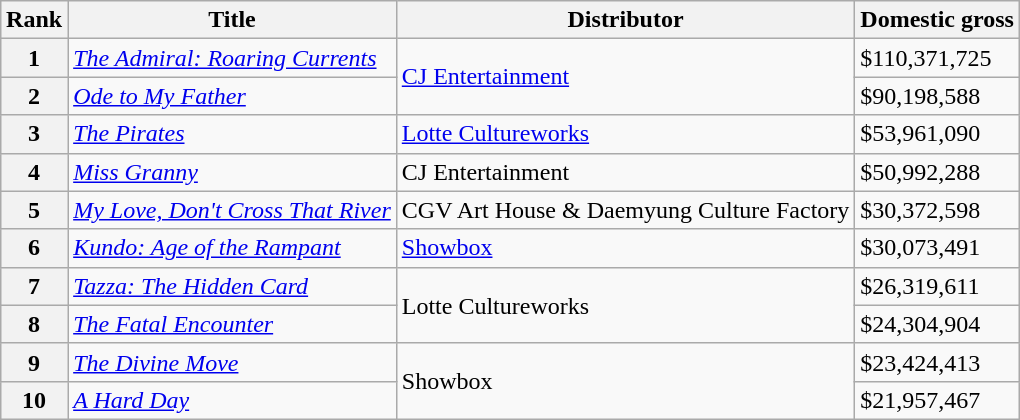<table class="wikitable" style="margin:auto; margin:auto;">
<tr>
<th>Rank</th>
<th>Title</th>
<th>Distributor</th>
<th>Domestic gross </th>
</tr>
<tr>
<th style="text-align:center;">1</th>
<td><em><a href='#'>The Admiral: Roaring Currents</a></em></td>
<td rowspan=2><a href='#'>CJ Entertainment</a></td>
<td>$110,371,725</td>
</tr>
<tr>
<th style="text-align:center;">2</th>
<td><em><a href='#'>Ode to My Father</a></em></td>
<td>$90,198,588</td>
</tr>
<tr>
<th style="text-align:center;">3</th>
<td><em><a href='#'>The Pirates</a></em></td>
<td><a href='#'>Lotte Cultureworks</a></td>
<td>$53,961,090</td>
</tr>
<tr>
<th style="text-align:center;">4</th>
<td><em><a href='#'>Miss Granny</a></em></td>
<td>CJ Entertainment</td>
<td>$50,992,288</td>
</tr>
<tr>
<th style="text-align:center;">5</th>
<td><em><a href='#'>My Love, Don't Cross That River</a></em></td>
<td>CGV Art House & Daemyung Culture Factory</td>
<td>$30,372,598</td>
</tr>
<tr>
<th style="text-align:center;">6</th>
<td><em><a href='#'>Kundo: Age of the Rampant</a></em></td>
<td><a href='#'>Showbox</a></td>
<td>$30,073,491</td>
</tr>
<tr>
<th style="text-align:center;">7</th>
<td><em><a href='#'>Tazza: The Hidden Card</a></em></td>
<td rowspan=2>Lotte Cultureworks</td>
<td>$26,319,611</td>
</tr>
<tr>
<th style="text-align:center;">8</th>
<td><em><a href='#'>The Fatal Encounter</a></em></td>
<td>$24,304,904</td>
</tr>
<tr>
<th style="text-align:center;">9</th>
<td><em><a href='#'>The Divine Move</a></em></td>
<td rowspan=2>Showbox</td>
<td>$23,424,413</td>
</tr>
<tr>
<th style="text-align:center;">10</th>
<td><em><a href='#'>A Hard Day</a></em></td>
<td>$21,957,467</td>
</tr>
</table>
